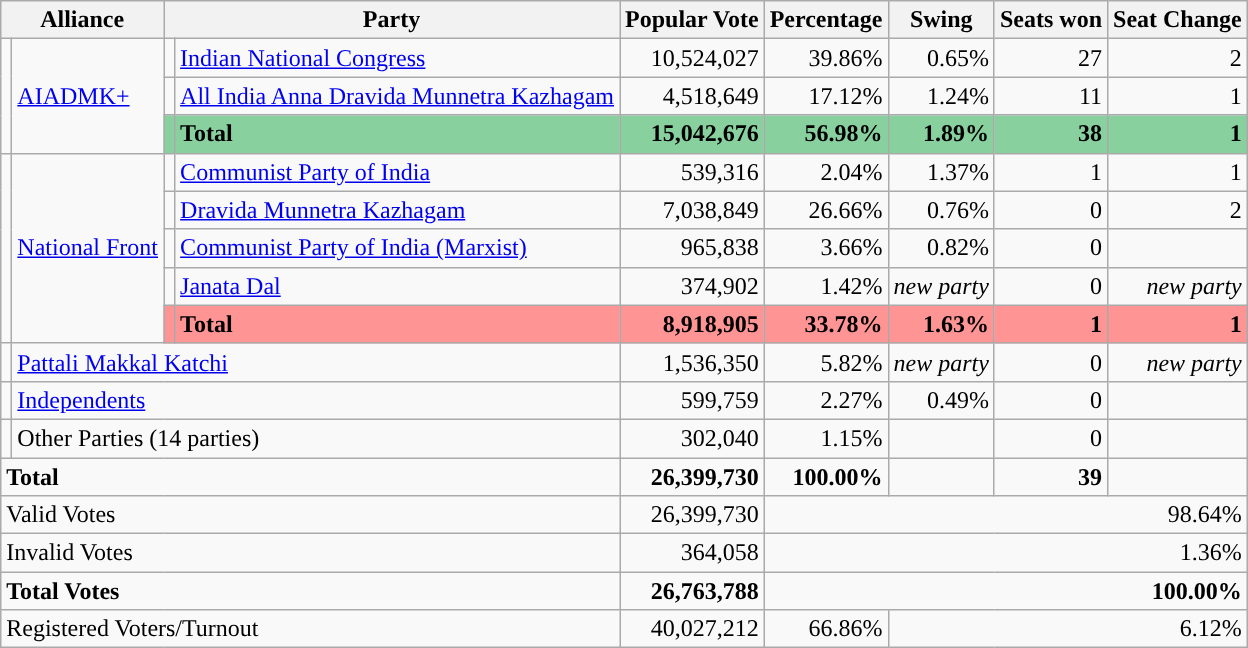<table class='wikitable'>
<tr>
<th colspan="2" align=centre>Alliance</th>
<th colspan="2" align=centre>Party</th>
<th align=centre>Popular Vote</th>
<th align=centre>Percentage</th>
<th align=centre>Swing</th>
<th align=centre>Seats won</th>
<th align=centre>Seat Change</th>
</tr>
<tr>
<td rowspan="3"></td>
<td rowspan="3"><a href='#'>AIADMK+</a></td>
<td></td>
<td><a href='#'>Indian National Congress</a></td>
<td align=right>10,524,027</td>
<td align=right>39.86%</td>
<td align=right>0.65%</td>
<td align=right>27</td>
<td align=right>2</td>
</tr>
<tr>
<td></td>
<td><a href='#'>All India Anna Dravida Munnetra Kazhagam</a></td>
<td align=right>4,518,649</td>
<td align=right>17.12%</td>
<td align=right>1.24%</td>
<td align=right>11</td>
<td align=right>1</td>
</tr>
<tr>
<td style="background:#88D19F"></td>
<td style="background:#88D19F" align=left><strong>Total</strong></td>
<td style="background:#88D19F" align=right><strong>15,042,676</strong></td>
<td style="background:#88D19F" align=right><strong>56.98%</strong></td>
<td style="background:#88D19F" align=right><strong>1.89%</strong></td>
<td style="background:#88D19F" align=right><strong>38</strong></td>
<td style="background:#88D19F" align=right><strong>1</strong></td>
</tr>
<tr>
<td rowspan="5"></td>
<td rowspan="5"><a href='#'>National Front</a></td>
<td></td>
<td><a href='#'>Communist Party of India</a></td>
<td align=right>539,316</td>
<td align=right>2.04%</td>
<td align=right>1.37%</td>
<td align=right>1</td>
<td align=right>1</td>
</tr>
<tr>
<td></td>
<td><a href='#'>Dravida Munnetra Kazhagam</a></td>
<td align=right>7,038,849</td>
<td align=right>26.66%</td>
<td align=right>0.76%</td>
<td align=right>0</td>
<td align=right>2</td>
</tr>
<tr>
<td></td>
<td><a href='#'>Communist Party of India (Marxist)</a></td>
<td align=right>965,838</td>
<td align=right>3.66%</td>
<td align=right>0.82%</td>
<td align=right>0</td>
<td align=right></td>
</tr>
<tr>
<td></td>
<td><a href='#'>Janata Dal</a></td>
<td align=right>374,902</td>
<td align=right>1.42%</td>
<td align=right><em>new party</em></td>
<td align=right>0</td>
<td align=right><em>new party</em></td>
</tr>
<tr>
<td style="background:#FF9494"></td>
<td style="background:#FF9494" align=left><strong>Total</strong></td>
<td style="background:#FF9494" align=right><strong>8,918,905</strong></td>
<td style="background:#FF9494" align=right><strong>33.78%</strong></td>
<td style="background:#FF9494" align=right><strong>1.63%</strong></td>
<td style="background:#FF9494" align=right><strong>1</strong></td>
<td style="background:#FF9494" align=right><strong>1</strong></td>
</tr>
<tr>
<td></td>
<td colspan="3" align=left><a href='#'>Pattali Makkal Katchi</a></td>
<td align=right>1,536,350</td>
<td align=right>5.82%</td>
<td align=right><em>new party</em></td>
<td align=right>0</td>
<td align=right><em>new party</em></td>
</tr>
<tr>
<td></td>
<td colspan="3" align=left><a href='#'>Independents</a></td>
<td align=right>599,759</td>
<td align=right>2.27%</td>
<td align=right>0.49%</td>
<td align=right>0</td>
<td align=right></td>
</tr>
<tr>
<td></td>
<td colspan="3" align=left>Other Parties (14 parties)</td>
<td align=right>302,040</td>
<td align=right>1.15%</td>
<td align=right></td>
<td align=right>0</td>
<td align=right></td>
</tr>
<tr>
<td colspan="4" align=left><strong>Total</strong></td>
<td align=right><strong>26,399,730</strong></td>
<td align=right><strong>100.00%</strong></td>
<td align=right></td>
<td align=right><strong>39</strong></td>
<td align=right></td>
</tr>
<tr>
<td colspan="4" align=left>Valid Votes</td>
<td align=right>26,399,730</td>
<td colspan="4" align=right>98.64%</td>
</tr>
<tr>
<td colspan="4" align=left>Invalid Votes</td>
<td align=right>364,058</td>
<td colspan="4" align=right>1.36%</td>
</tr>
<tr>
<td colspan="4" align=left><strong>Total Votes</strong></td>
<td align=right><strong>26,763,788</strong></td>
<td colspan="4" align=right><strong>100.00%</strong></td>
</tr>
<tr>
<td colspan="4" align=left>Registered Voters/Turnout</td>
<td align=right>40,027,212</td>
<td align=right>66.86%</td>
<td colspan="3" align=right>6.12%</td>
</tr>
</table>
